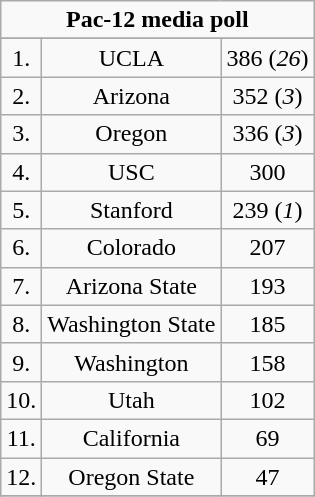<table class="wikitable" style="display: inline-table;">
<tr>
<td align="center" Colspan="3"><strong>Pac-12 media poll</strong></td>
</tr>
<tr align="center">
</tr>
<tr align="center">
<td>1.</td>
<td ! style=>UCLA</td>
<td>386 (<em>26</em>)</td>
</tr>
<tr align="center">
<td>2.</td>
<td ! style=>Arizona</td>
<td>352 (<em>3</em>)</td>
</tr>
<tr align="center">
<td>3.</td>
<td ! style=>Oregon</td>
<td>336 (<em>3</em>)</td>
</tr>
<tr align="center">
<td>4.</td>
<td ! style=>USC</td>
<td>300</td>
</tr>
<tr align="center">
<td>5.</td>
<td ! style=>Stanford</td>
<td>239 (<em>1</em>)</td>
</tr>
<tr align="center">
<td>6.</td>
<td ! style=>Colorado</td>
<td>207</td>
</tr>
<tr align="center">
<td>7.</td>
<td ! style=>Arizona State</td>
<td>193</td>
</tr>
<tr align="center">
<td>8.</td>
<td ! style=>Washington State</td>
<td>185</td>
</tr>
<tr align="center">
<td>9.</td>
<td ! style=>Washington</td>
<td>158</td>
</tr>
<tr align="center">
<td>10.</td>
<td ! style=>Utah</td>
<td>102</td>
</tr>
<tr align="center">
<td>11.</td>
<td ! style=>California</td>
<td>69</td>
</tr>
<tr align="center">
<td>12.</td>
<td ! style=>Oregon State</td>
<td>47</td>
</tr>
<tr>
</tr>
</table>
